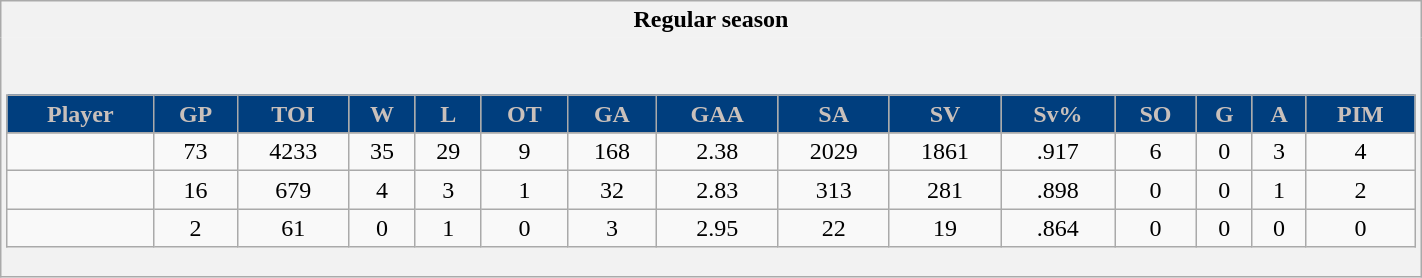<table class="wikitable" style="border: 1px solid #aaa;" width="75%">
<tr>
<th style="border: 0;">Regular season</th>
</tr>
<tr>
<td style="background: #f2f2f2; border: 0; text-align: center;"><br><table class="wikitable sortable" width="100%">
<tr align="center"  bgcolor="#dddddd">
<th style="background:#003e7e;color:#c9c0bb;">Player</th>
<th style="background:#003e7e;color:#c9c0bb;">GP</th>
<th style="background:#003e7e;color:#c9c0bb;">TOI</th>
<th style="background:#003e7e;color:#c9c0bb;">W</th>
<th style="background:#003e7e;color:#c9c0bb;">L</th>
<th style="background:#003e7e;color:#c9c0bb;">OT</th>
<th style="background:#003e7e;color:#c9c0bb;">GA</th>
<th style="background:#003e7e;color:#c9c0bb;">GAA</th>
<th style="background:#003e7e;color:#c9c0bb;">SA</th>
<th style="background:#003e7e;color:#c9c0bb;">SV</th>
<th style="background:#003e7e;color:#c9c0bb;">Sv%</th>
<th style="background:#003e7e;color:#c9c0bb;">SO</th>
<th style="background:#003e7e;color:#c9c0bb;">G</th>
<th style="background:#003e7e;color:#c9c0bb;">A</th>
<th style="background:#003e7e;color:#c9c0bb;">PIM</th>
</tr>
<tr align=center>
</tr>
<tr>
<td></td>
<td>73</td>
<td>4233</td>
<td>35</td>
<td>29</td>
<td>9</td>
<td>168</td>
<td>2.38</td>
<td>2029</td>
<td>1861</td>
<td>.917</td>
<td>6</td>
<td>0</td>
<td>3</td>
<td>4</td>
</tr>
<tr>
<td></td>
<td>16</td>
<td>679</td>
<td>4</td>
<td>3</td>
<td>1</td>
<td>32</td>
<td>2.83</td>
<td>313</td>
<td>281</td>
<td>.898</td>
<td>0</td>
<td>0</td>
<td>1</td>
<td>2</td>
</tr>
<tr>
<td></td>
<td>2</td>
<td>61</td>
<td>0</td>
<td>1</td>
<td>0</td>
<td>3</td>
<td>2.95</td>
<td>22</td>
<td>19</td>
<td>.864</td>
<td>0</td>
<td>0</td>
<td>0</td>
<td>0</td>
</tr>
</table>
</td>
</tr>
</table>
